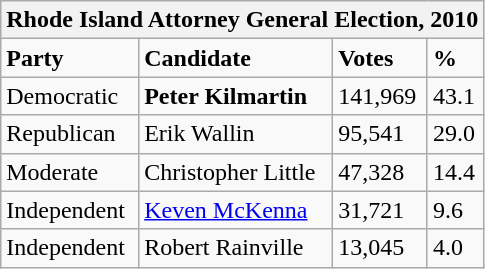<table class="wikitable">
<tr>
<th colspan="4">Rhode Island Attorney General Election, 2010</th>
</tr>
<tr>
<td><strong>Party</strong></td>
<td><strong>Candidate</strong></td>
<td><strong>Votes</strong></td>
<td><strong>%</strong></td>
</tr>
<tr>
<td>Democratic</td>
<td><strong>Peter Kilmartin</strong></td>
<td>141,969</td>
<td>43.1</td>
</tr>
<tr>
<td>Republican</td>
<td>Erik Wallin</td>
<td>95,541</td>
<td>29.0</td>
</tr>
<tr>
<td>Moderate</td>
<td>Christopher Little</td>
<td>47,328</td>
<td>14.4</td>
</tr>
<tr>
<td>Independent</td>
<td><a href='#'>Keven McKenna</a></td>
<td>31,721</td>
<td>9.6</td>
</tr>
<tr>
<td>Independent</td>
<td>Robert Rainville</td>
<td>13,045</td>
<td>4.0</td>
</tr>
</table>
